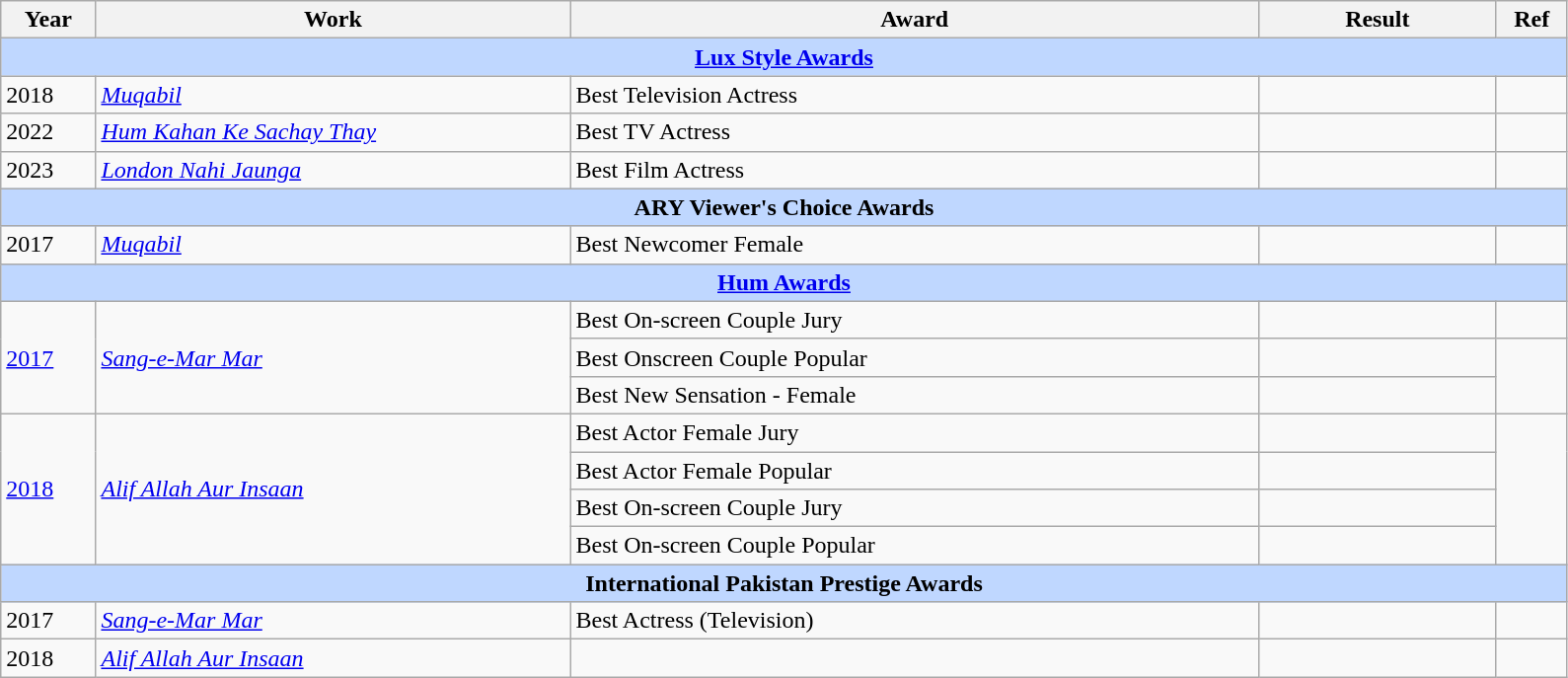<table class="wikitable sortable plainrowheaders">
<tr>
<th width=4%>Year</th>
<th width=20%>Work</th>
<th width=29%>Award</th>
<th width=10%>Result</th>
<th width=3%>Ref</th>
</tr>
<tr>
<th style="background:#bfd7ff;" colspan="5"><a href='#'>Lux Style Awards</a></th>
</tr>
<tr>
<td>2018</td>
<td><em><a href='#'>Muqabil</a></em></td>
<td>Best Television Actress</td>
<td></td>
<td></td>
</tr>
<tr>
<td>2022</td>
<td><em><a href='#'>Hum Kahan Ke Sachay Thay</a></em></td>
<td>Best TV Actress </td>
<td></td>
<td></td>
</tr>
<tr>
<td>2023</td>
<td><em><a href='#'>London Nahi Jaunga</a></em></td>
<td>Best Film Actress </td>
<td></td>
<td></td>
</tr>
<tr>
<th style="background:#bfd7ff;" colspan="5">ARY Viewer's Choice Awards</th>
</tr>
<tr>
<td>2017</td>
<td><em><a href='#'>Muqabil</a></em></td>
<td>Best Newcomer Female</td>
<td></td>
<td></td>
</tr>
<tr>
<th style="background:#bfd7ff;" colspan="5"><a href='#'>Hum Awards</a></th>
</tr>
<tr>
<td rowspan="3"><a href='#'>2017</a></td>
<td rowspan="3"><em><a href='#'>Sang-e-Mar Mar</a></em></td>
<td>Best On-screen Couple Jury</td>
<td></td>
<td></td>
</tr>
<tr>
<td>Best Onscreen Couple Popular</td>
<td></td>
<td rowspan="2"></td>
</tr>
<tr>
<td>Best New Sensation - Female</td>
<td></td>
</tr>
<tr>
<td rowspan="4"><a href='#'>2018</a></td>
<td rowspan="4"><em><a href='#'>Alif Allah Aur Insaan</a></em></td>
<td>Best Actor Female Jury</td>
<td></td>
<td rowspan="4"></td>
</tr>
<tr>
<td>Best Actor Female Popular</td>
<td></td>
</tr>
<tr>
<td>Best On-screen Couple Jury</td>
<td></td>
</tr>
<tr>
<td>Best On-screen Couple Popular</td>
<td></td>
</tr>
<tr>
<th style="background:#bfd7ff;" colspan="5">International Pakistan Prestige Awards</th>
</tr>
<tr>
<td>2017</td>
<td><em><a href='#'>Sang-e-Mar Mar</a></em></td>
<td>Best Actress (Television)</td>
<td></td>
<td></td>
</tr>
<tr>
<td>2018</td>
<td><em><a href='#'>Alif Allah Aur Insaan</a></em></td>
<td></td>
<td></td>
<td></td>
</tr>
</table>
